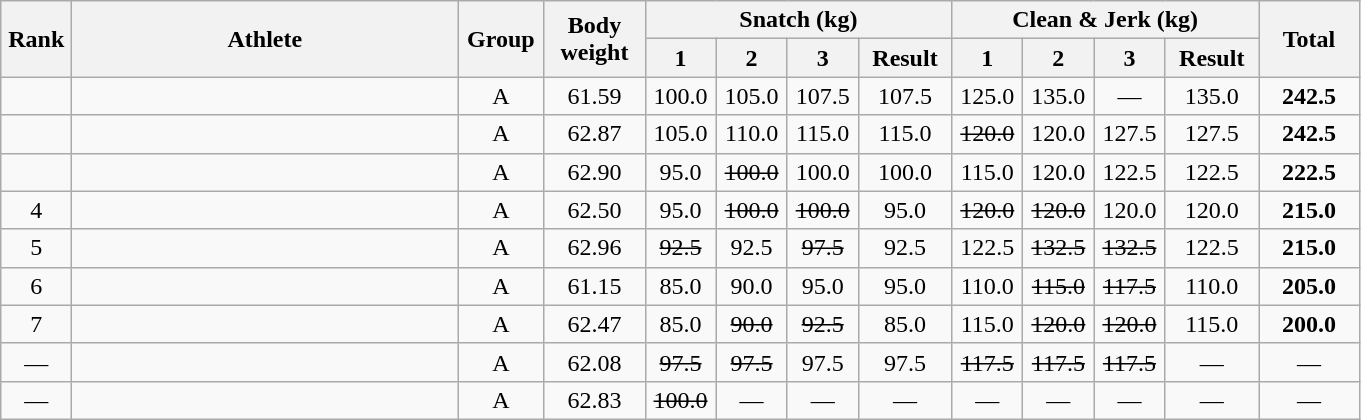<table class = "wikitable" style="text-align:center;">
<tr>
<th rowspan=2 width=40>Rank</th>
<th rowspan=2 width=250>Athlete</th>
<th rowspan=2 width=50>Group</th>
<th rowspan=2 width=60>Body weight</th>
<th colspan=4>Snatch (kg)</th>
<th colspan=4>Clean & Jerk (kg)</th>
<th rowspan=2 width=60>Total</th>
</tr>
<tr>
<th width=40>1</th>
<th width=40>2</th>
<th width=40>3</th>
<th width=55>Result</th>
<th width=40>1</th>
<th width=40>2</th>
<th width=40>3</th>
<th width=55>Result</th>
</tr>
<tr>
<td></td>
<td align=left></td>
<td>A</td>
<td>61.59</td>
<td>100.0</td>
<td>105.0</td>
<td>107.5</td>
<td>107.5</td>
<td>125.0</td>
<td>135.0</td>
<td>—</td>
<td>135.0</td>
<td><strong>242.5</strong></td>
</tr>
<tr>
<td></td>
<td align=left></td>
<td>A</td>
<td>62.87</td>
<td>105.0</td>
<td>110.0</td>
<td>115.0</td>
<td>115.0</td>
<td><s>120.0</s></td>
<td>120.0</td>
<td>127.5</td>
<td>127.5</td>
<td><strong>242.5</strong></td>
</tr>
<tr>
<td></td>
<td align=left></td>
<td>A</td>
<td>62.90</td>
<td>95.0</td>
<td><s>100.0</s></td>
<td>100.0</td>
<td>100.0</td>
<td>115.0</td>
<td>120.0</td>
<td>122.5</td>
<td>122.5</td>
<td><strong>222.5</strong></td>
</tr>
<tr>
<td>4</td>
<td align=left></td>
<td>A</td>
<td>62.50</td>
<td>95.0</td>
<td><s>100.0</s></td>
<td><s>100.0</s></td>
<td>95.0</td>
<td><s>120.0</s></td>
<td><s>120.0</s></td>
<td>120.0</td>
<td>120.0</td>
<td><strong>215.0</strong></td>
</tr>
<tr>
<td>5</td>
<td align=left></td>
<td>A</td>
<td>62.96</td>
<td><s>92.5</s></td>
<td>92.5</td>
<td><s>97.5</s></td>
<td>92.5</td>
<td>122.5</td>
<td><s>132.5</s></td>
<td><s>132.5</s></td>
<td>122.5</td>
<td><strong>215.0</strong></td>
</tr>
<tr>
<td>6</td>
<td align=left></td>
<td>A</td>
<td>61.15</td>
<td>85.0</td>
<td>90.0</td>
<td>95.0</td>
<td>95.0</td>
<td>110.0</td>
<td><s>115.0</s></td>
<td><s>117.5</s></td>
<td>110.0</td>
<td><strong>205.0</strong></td>
</tr>
<tr>
<td>7</td>
<td align=left></td>
<td>A</td>
<td>62.47</td>
<td>85.0</td>
<td><s>90.0</s></td>
<td><s>92.5</s></td>
<td>85.0</td>
<td>115.0</td>
<td><s>120.0</s></td>
<td><s>120.0</s></td>
<td>115.0</td>
<td><strong>200.0</strong></td>
</tr>
<tr>
<td>—</td>
<td align=left></td>
<td>A</td>
<td>62.08</td>
<td><s>97.5</s></td>
<td><s>97.5</s></td>
<td>97.5</td>
<td>97.5</td>
<td><s>117.5</s></td>
<td><s>117.5</s></td>
<td><s>117.5</s></td>
<td>—</td>
<td>—</td>
</tr>
<tr>
<td>—</td>
<td align=left></td>
<td>A</td>
<td>62.83</td>
<td><s>100.0</s></td>
<td>—</td>
<td>—</td>
<td>—</td>
<td>—</td>
<td>—</td>
<td>—</td>
<td>—</td>
<td>—</td>
</tr>
</table>
